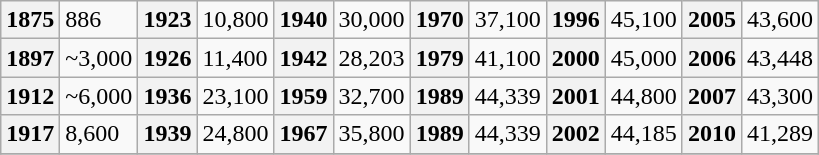<table align="center" class="wikitable">
<tr>
<th><strong>1875</strong></th>
<td>886</td>
<th><strong>1923</strong></th>
<td>10,800</td>
<th><strong>1940</strong></th>
<td>30,000</td>
<th><strong>1970</strong></th>
<td>37,100</td>
<th><strong>1996</strong></th>
<td>45,100</td>
<th><strong>2005</strong></th>
<td>43,600</td>
</tr>
<tr>
<th><strong>1897</strong></th>
<td>~3,000</td>
<th><strong>1926</strong></th>
<td>11,400</td>
<th><strong>1942</strong></th>
<td>28,203</td>
<th><strong>1979</strong></th>
<td>41,100</td>
<th><strong>2000</strong></th>
<td>45,000</td>
<th><strong>2006</strong></th>
<td>43,448</td>
</tr>
<tr>
<th><strong>1912</strong></th>
<td>~6,000</td>
<th><strong>1936</strong></th>
<td>23,100</td>
<th><strong>1959</strong></th>
<td>32,700</td>
<th><strong>1989</strong></th>
<td>44,339</td>
<th><strong>2001</strong></th>
<td>44,800</td>
<th><strong>2007</strong></th>
<td>43,300</td>
</tr>
<tr>
<th><strong>1917</strong></th>
<td>8,600</td>
<th><strong>1939</strong></th>
<td>24,800</td>
<th><strong>1967</strong></th>
<td>35,800</td>
<th><strong>1989</strong></th>
<td>44,339</td>
<th><strong>2002</strong></th>
<td>44,185</td>
<th><strong>2010</strong></th>
<td>41,289</td>
</tr>
<tr>
</tr>
</table>
